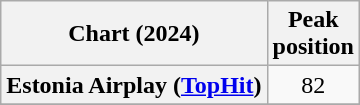<table class="wikitable plainrowheaders" style="text-align:center">
<tr>
<th scope="col">Chart (2024)</th>
<th scope="col">Peak<br>position</th>
</tr>
<tr>
<th scope="row">Estonia Airplay (<a href='#'>TopHit</a>)</th>
<td>82</td>
</tr>
<tr>
</tr>
</table>
